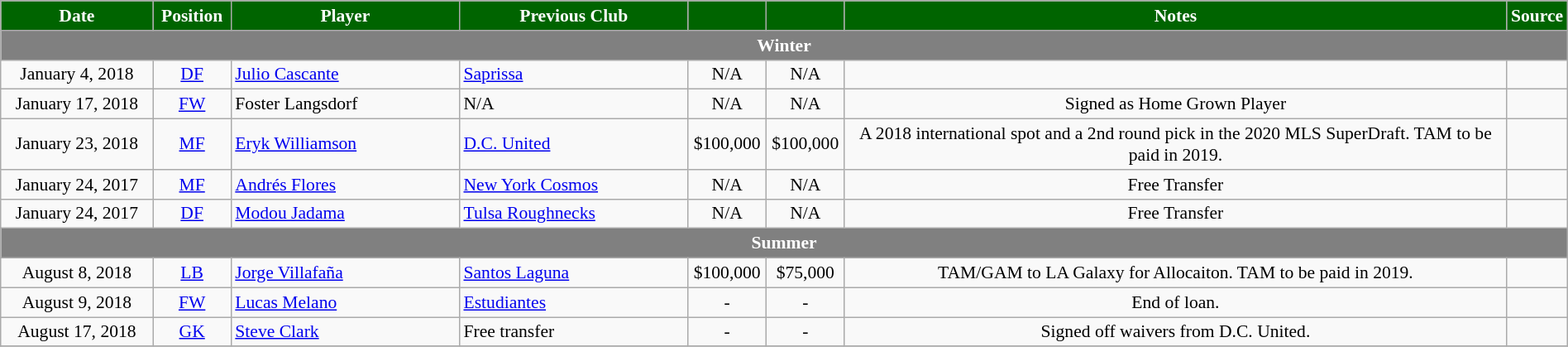<table class="wikitable" style="text-align:center; font-size:90%; width:100%;">
<tr>
<th style="background:darkgreen; color:white; text-align:center; width:10%">Date</th>
<th style="background:darkgreen; color:white; text-align:center; width:5%">Position</th>
<th style="background:darkgreen; color:white; text-align:center; width:15%">Player</th>
<th style="background:darkgreen; color:white; text-align:center; width:15%">Previous Club</th>
<th style="background:darkgreen; color:white; text-align:center; width:5%"></th>
<th style="background:darkgreen; color:white; text-align:center; width:5%"></th>
<th style="background:darkgreen; color:white; text-align:center; width:44%">Notes</th>
<th style="background:darkgreen; color:white; text-align:center; width:1%">Source</th>
</tr>
<tr>
<th colspan="8" style="background:gray; color:white; text-align:center;">Winter</th>
</tr>
<tr>
<td style="text-align:center;">January 4, 2018</td>
<td style="text-align:center;"><a href='#'>DF</a></td>
<td align=left> <a href='#'>Julio Cascante</a></td>
<td align=left> <a href='#'>Saprissa</a></td>
<td style="text-align:center;">N/A</td>
<td style="text-align:center;">N/A</td>
<td></td>
<td style="text-align:center;"></td>
</tr>
<tr>
<td style="text-align:center;">January 17, 2018</td>
<td style="text-align:center;"><a href='#'>FW</a></td>
<td align=left> Foster Langsdorf</td>
<td align=left>N/A</td>
<td style="text-align:center;">N/A</td>
<td style="text-align:center;">N/A</td>
<td>Signed as Home Grown Player</td>
<td style="text-align:center;"></td>
</tr>
<tr>
<td style="text-align:center;">January 23, 2018</td>
<td style="text-align:center;"><a href='#'>MF</a></td>
<td align=left> <a href='#'>Eryk Williamson</a></td>
<td align=left> <a href='#'>D.C. United</a></td>
<td style="text-align:center;">$100,000</td>
<td style="text-align:center;">$100,000</td>
<td>A 2018 international spot and a 2nd round pick in the 2020 MLS SuperDraft. TAM to be paid in 2019.</td>
<td style="text-align:center;"></td>
</tr>
<tr>
<td style="text-align:center;">January 24, 2017</td>
<td style="text-align:center;"><a href='#'>MF</a></td>
<td align=left> <a href='#'>Andrés Flores</a></td>
<td align=left> <a href='#'>New York Cosmos</a></td>
<td style="text-align:center;">N/A</td>
<td style="text-align:center;">N/A</td>
<td>Free Transfer</td>
<td style="text-align:center;"></td>
</tr>
<tr>
<td style="text-align:center;">January 24, 2017</td>
<td style="text-align:center;"><a href='#'>DF</a></td>
<td align=left> <a href='#'>Modou Jadama</a></td>
<td align=left> <a href='#'>Tulsa Roughnecks</a></td>
<td style="text-align:center;">N/A</td>
<td style="text-align:center;">N/A</td>
<td>Free Transfer</td>
<td style="text-align:center;"></td>
</tr>
<tr>
<th colspan="8" style="background:gray; color:white; text-align:center;">Summer</th>
</tr>
<tr>
<td style="text-align:center;">August 8, 2018</td>
<td style="text-align:center;"><a href='#'>LB</a></td>
<td align=left> <a href='#'>Jorge Villafaña</a></td>
<td align=left> <a href='#'>Santos Laguna</a></td>
<td style="text-align:center;">$100,000</td>
<td style="text-align:center;">$75,000</td>
<td>TAM/GAM to LA Galaxy for Allocaiton.  TAM to be paid in 2019.</td>
<td style="text-align:center;"></td>
</tr>
<tr>
<td style="text-align:center;">August 9, 2018</td>
<td style="text-align:center;"><a href='#'>FW</a></td>
<td align=left> <a href='#'>Lucas Melano</a></td>
<td align=left> <a href='#'>Estudiantes</a></td>
<td style="text-align:center;">-</td>
<td style="text-align:center;">-</td>
<td>End of loan.</td>
<td style="text-align:center;"></td>
</tr>
<tr>
<td style="text-align:center;">August 17, 2018</td>
<td style="text-align:center;"><a href='#'>GK</a></td>
<td align=left> <a href='#'>Steve Clark</a></td>
<td align=left>Free transfer</td>
<td style="text-align:center;">-</td>
<td style="text-align:center;">-</td>
<td>Signed off waivers from D.C. United.</td>
<td style="text-align:center;"></td>
</tr>
<tr>
</tr>
</table>
